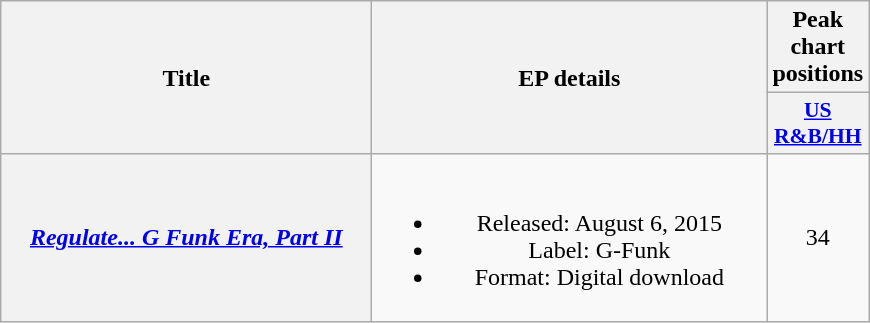<table class="wikitable plainrowheaders" style="text-align:center;">
<tr>
<th scope="col" rowspan=2 style="width:15em;">Title</th>
<th scope="col" rowspan=2 style="width:16em;">EP details</th>
<th scope="col" colspan=1>Peak chart positions</th>
</tr>
<tr>
<th scope="col" style="width:2.5em;font-size:90%;"><a href='#'>US<br>R&B/HH</a><br></th>
</tr>
<tr>
<th scope="row"><em><a href='#'>Regulate... G Funk Era, Part II</a></em></th>
<td><br><ul><li>Released: August 6, 2015</li><li>Label: G-Funk</li><li>Format: Digital download</li></ul></td>
<td>34</td>
</tr>
</table>
